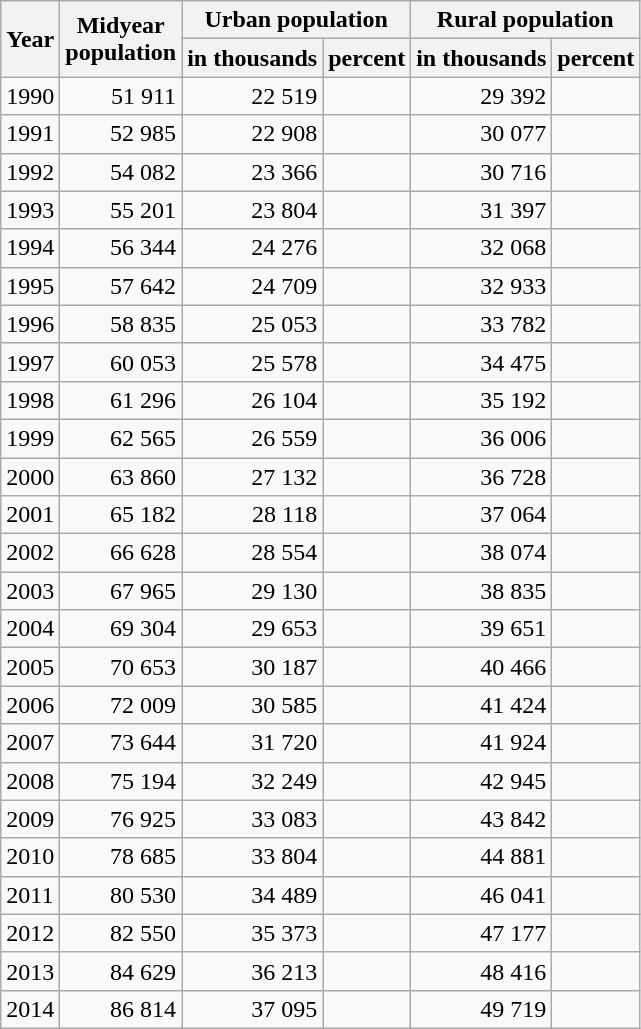<table class="wikitable">
<tr>
<th rowspan=2>Year</th>
<th rowspan=2>Midyear<br>population</th>
<th colspan=2>Urban population</th>
<th colspan=2>Rural population</th>
</tr>
<tr>
<th>in thousands</th>
<th>percent</th>
<th>in thousands</th>
<th>percent</th>
</tr>
<tr>
<td>1990</td>
<td align="right">51 911</td>
<td align="right">22 519</td>
<td></td>
<td align="right">29 392</td>
<td></td>
</tr>
<tr>
<td>1991</td>
<td align="right">52 985</td>
<td align="right">22 908</td>
<td></td>
<td align="right">30 077</td>
<td></td>
</tr>
<tr>
<td>1992</td>
<td align="right">54 082</td>
<td align="right">23 366</td>
<td></td>
<td align="right">30 716</td>
<td></td>
</tr>
<tr>
<td>1993</td>
<td align="right">55 201</td>
<td align="right">23 804</td>
<td></td>
<td align="right">31 397</td>
<td></td>
</tr>
<tr>
<td>1994</td>
<td align="right">56 344</td>
<td align="right">24 276</td>
<td></td>
<td align="right">32 068</td>
<td></td>
</tr>
<tr>
<td>1995</td>
<td align="right">57 642</td>
<td align="right">24 709</td>
<td></td>
<td align="right">32 933</td>
<td></td>
</tr>
<tr>
<td>1996</td>
<td align="right">58 835</td>
<td align="right">25 053</td>
<td></td>
<td align="right">33 782</td>
<td></td>
</tr>
<tr>
<td>1997</td>
<td align="right">60 053</td>
<td align="right">25 578</td>
<td></td>
<td align="right">34 475</td>
<td></td>
</tr>
<tr>
<td>1998</td>
<td align="right">61 296</td>
<td align="right">26 104</td>
<td></td>
<td align="right">35 192</td>
<td></td>
</tr>
<tr>
<td>1999</td>
<td align="right">62 565</td>
<td align="right">26 559</td>
<td></td>
<td align="right">36 006</td>
<td></td>
</tr>
<tr>
<td>2000</td>
<td align="right">63 860</td>
<td align="right">27 132</td>
<td></td>
<td align="right">36 728</td>
<td></td>
</tr>
<tr>
<td>2001</td>
<td align="right">65 182</td>
<td align="right">28 118</td>
<td></td>
<td align="right">37 064</td>
<td></td>
</tr>
<tr>
<td>2002</td>
<td align="right">66 628</td>
<td align="right">28 554</td>
<td></td>
<td align="right">38 074</td>
<td></td>
</tr>
<tr>
<td>2003</td>
<td align="right">67 965</td>
<td align="right">29 130</td>
<td></td>
<td align="right">38 835</td>
<td></td>
</tr>
<tr>
<td>2004</td>
<td align="right">69 304</td>
<td align="right">29 653</td>
<td></td>
<td align="right">39 651</td>
<td></td>
</tr>
<tr>
<td>2005</td>
<td align="right">70 653</td>
<td align="right">30 187</td>
<td></td>
<td align="right">40 466</td>
<td></td>
</tr>
<tr>
<td>2006</td>
<td align="right">72 009</td>
<td align="right">30 585</td>
<td></td>
<td align="right">41 424</td>
<td></td>
</tr>
<tr>
<td>2007</td>
<td align="right">73 644</td>
<td align="right">31 720</td>
<td></td>
<td align="right">41 924</td>
<td></td>
</tr>
<tr>
<td>2008</td>
<td align="right">75 194</td>
<td align="right">32 249</td>
<td></td>
<td align="right">42 945</td>
<td></td>
</tr>
<tr>
<td>2009</td>
<td align="right">76 925</td>
<td align="right">33 083</td>
<td></td>
<td align="right">43 842</td>
<td></td>
</tr>
<tr>
<td>2010</td>
<td align="right">78 685</td>
<td align="right">33 804</td>
<td></td>
<td align="right">44 881</td>
<td></td>
</tr>
<tr>
<td>2011</td>
<td align="right">80 530</td>
<td align="right">34 489</td>
<td></td>
<td align="right">46 041</td>
<td></td>
</tr>
<tr>
<td>2012</td>
<td align="right">82 550</td>
<td align="right">35 373</td>
<td></td>
<td align="right">47 177</td>
<td></td>
</tr>
<tr>
<td>2013</td>
<td align="right">84 629</td>
<td align="right">36 213</td>
<td></td>
<td align="right">48 416</td>
<td></td>
</tr>
<tr>
<td>2014</td>
<td align="right">86 814</td>
<td align="right">37 095</td>
<td></td>
<td align="right">49 719</td>
<td></td>
</tr>
</table>
